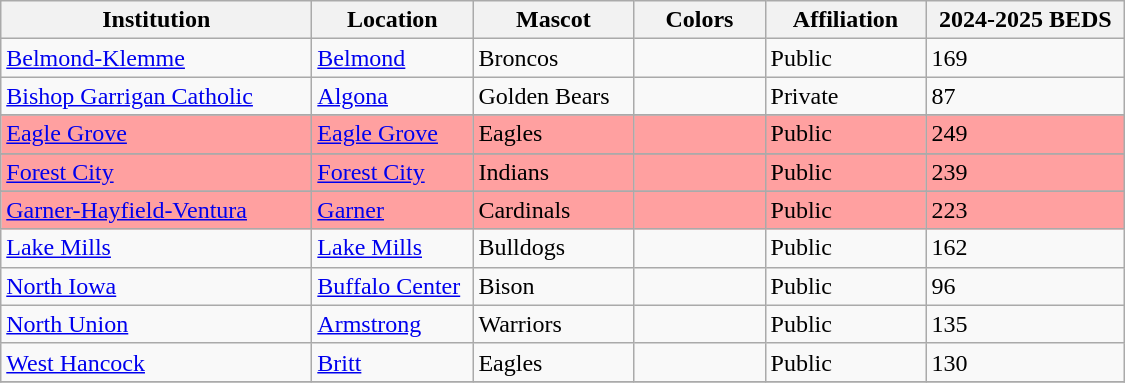<table class="wikitable">
<tr>
<th scope="col" style="width: 200px;">Institution</th>
<th scope="col" style="width: 100px;">Location</th>
<th scope="col" style="width: 100px;">Mascot</th>
<th scope="col" style="width: 80px;">Colors</th>
<th scope="col" style="width: 100px;">Affiliation</th>
<th scope="col" style="width: 125px;">2024-2025 BEDS</th>
</tr>
<tr>
<td><a href='#'>Belmond-Klemme</a></td>
<td><a href='#'>Belmond</a></td>
<td>Broncos</td>
<td> </td>
<td>Public</td>
<td>169</td>
</tr>
<tr>
<td><a href='#'>Bishop Garrigan Catholic</a></td>
<td><a href='#'>Algona</a></td>
<td>Golden Bears</td>
<td> </td>
<td>Private</td>
<td>87</td>
</tr>
<tr>
</tr>
<tr bgcolor=#ffa0a0>
<td><a href='#'>Eagle Grove</a></td>
<td><a href='#'>Eagle Grove</a></td>
<td>Eagles</td>
<td> </td>
<td>Public</td>
<td>249</td>
</tr>
<tr>
</tr>
<tr bgcolor=#ffa0a0>
<td><a href='#'>Forest City</a></td>
<td><a href='#'>Forest City</a></td>
<td>Indians</td>
<td> </td>
<td>Public</td>
<td>239</td>
</tr>
<tr>
</tr>
<tr bgcolor=#ffa0a0>
<td><a href='#'>Garner-Hayfield-Ventura</a></td>
<td><a href='#'>Garner</a></td>
<td>Cardinals</td>
<td> </td>
<td>Public</td>
<td>223</td>
</tr>
<tr>
<td><a href='#'>Lake Mills</a></td>
<td><a href='#'>Lake Mills</a></td>
<td>Bulldogs</td>
<td> </td>
<td>Public</td>
<td>162</td>
</tr>
<tr>
<td><a href='#'>North Iowa</a></td>
<td><a href='#'>Buffalo Center</a></td>
<td>Bison</td>
<td> </td>
<td>Public</td>
<td>96</td>
</tr>
<tr>
<td><a href='#'>North Union</a></td>
<td><a href='#'>Armstrong</a></td>
<td>Warriors</td>
<td> </td>
<td>Public</td>
<td>135</td>
</tr>
<tr>
<td><a href='#'>West Hancock</a></td>
<td><a href='#'>Britt</a></td>
<td>Eagles</td>
<td> </td>
<td>Public</td>
<td>130</td>
</tr>
<tr>
</tr>
</table>
